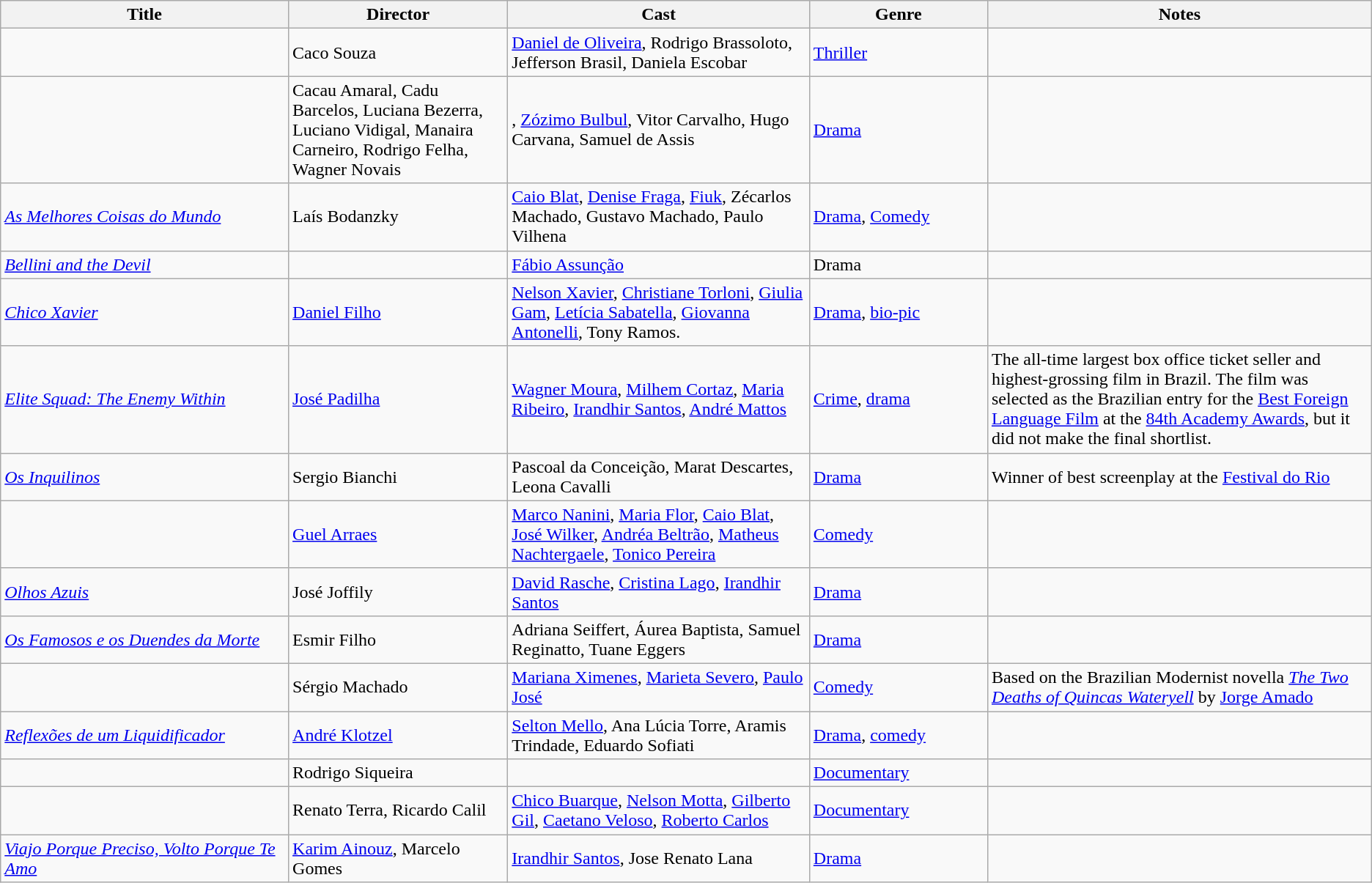<table class="wikitable sortable">
<tr>
<th style="width:21%;">Title</th>
<th style="width:16%;">Director</th>
<th style="width:22%;">Cast</th>
<th style="width:13%;">Genre</th>
<th style="width:28%;">Notes</th>
</tr>
<tr>
<td><em></em></td>
<td>Caco Souza</td>
<td><a href='#'>Daniel de Oliveira</a>, Rodrigo Brassoloto, Jefferson Brasil, Daniela Escobar</td>
<td><a href='#'>Thriller</a></td>
<td></td>
</tr>
<tr>
<td><em></em></td>
<td>Cacau Amaral, Cadu Barcelos, Luciana Bezerra, Luciano Vidigal, Manaira Carneiro, Rodrigo Felha, Wagner Novais</td>
<td>, <a href='#'>Zózimo Bulbul</a>, Vitor Carvalho, Hugo Carvana, Samuel de Assis</td>
<td><a href='#'>Drama</a></td>
<td></td>
</tr>
<tr>
<td><em><a href='#'>As Melhores Coisas do Mundo</a></em></td>
<td>Laís Bodanzky</td>
<td><a href='#'>Caio Blat</a>, <a href='#'>Denise Fraga</a>, <a href='#'>Fiuk</a>, Zécarlos Machado, Gustavo Machado, Paulo Vilhena</td>
<td><a href='#'>Drama</a>, <a href='#'>Comedy</a></td>
<td></td>
</tr>
<tr>
<td><em><a href='#'>Bellini and the Devil</a></em></td>
<td></td>
<td><a href='#'>Fábio Assunção</a></td>
<td>Drama</td>
<td></td>
</tr>
<tr>
<td><em><a href='#'>Chico Xavier</a></em></td>
<td><a href='#'>Daniel Filho</a></td>
<td><a href='#'>Nelson Xavier</a>, <a href='#'>Christiane Torloni</a>, <a href='#'>Giulia Gam</a>, <a href='#'>Letícia Sabatella</a>, <a href='#'>Giovanna Antonelli</a>, Tony Ramos.</td>
<td><a href='#'>Drama</a>, <a href='#'>bio-pic</a></td>
<td></td>
</tr>
<tr>
<td><em><a href='#'>Elite Squad: The Enemy Within</a></em></td>
<td><a href='#'>José Padilha</a></td>
<td><a href='#'>Wagner Moura</a>, <a href='#'>Milhem Cortaz</a>, <a href='#'>Maria Ribeiro</a>, <a href='#'>Irandhir Santos</a>, <a href='#'>André Mattos</a></td>
<td><a href='#'>Crime</a>, <a href='#'>drama</a></td>
<td>The all-time largest box office ticket seller and highest-grossing film in Brazil. The film was selected as the Brazilian entry for the <a href='#'>Best Foreign Language Film</a> at the <a href='#'>84th Academy Awards</a>, but it did not make the final shortlist.</td>
</tr>
<tr>
<td><em><a href='#'>Os Inquilinos</a></em></td>
<td>Sergio Bianchi</td>
<td>Pascoal da Conceição, Marat Descartes, Leona Cavalli</td>
<td><a href='#'>Drama</a></td>
<td>Winner of best screenplay at the <a href='#'>Festival do Rio</a></td>
</tr>
<tr>
<td><em></em></td>
<td><a href='#'>Guel Arraes</a></td>
<td><a href='#'>Marco Nanini</a>, <a href='#'>Maria Flor</a>, <a href='#'>Caio Blat</a>, <a href='#'>José Wilker</a>, <a href='#'>Andréa Beltrão</a>, <a href='#'>Matheus Nachtergaele</a>, <a href='#'>Tonico Pereira</a></td>
<td><a href='#'>Comedy</a></td>
<td></td>
</tr>
<tr>
<td><em><a href='#'>Olhos Azuis</a></em></td>
<td>José Joffily</td>
<td><a href='#'>David Rasche</a>, <a href='#'>Cristina Lago</a>, <a href='#'>Irandhir Santos</a></td>
<td><a href='#'>Drama</a></td>
<td></td>
</tr>
<tr>
<td><em><a href='#'>Os Famosos e os Duendes da Morte</a></em></td>
<td>Esmir Filho</td>
<td>Adriana Seiffert, Áurea Baptista, Samuel Reginatto, Tuane Eggers</td>
<td><a href='#'>Drama</a></td>
<td></td>
</tr>
<tr>
<td><em></em></td>
<td>Sérgio Machado</td>
<td><a href='#'>Mariana Ximenes</a>, <a href='#'>Marieta Severo</a>, <a href='#'>Paulo José</a></td>
<td><a href='#'>Comedy</a></td>
<td>Based on the Brazilian Modernist novella <em><a href='#'>The Two Deaths of Quincas Wateryell</a></em> by <a href='#'>Jorge Amado</a></td>
</tr>
<tr>
<td><em><a href='#'>Reflexões de um Liquidificador</a></em></td>
<td><a href='#'>André Klotzel</a></td>
<td><a href='#'>Selton Mello</a>, Ana Lúcia Torre, Aramis Trindade, Eduardo Sofiati</td>
<td><a href='#'>Drama</a>, <a href='#'>comedy</a></td>
<td></td>
</tr>
<tr>
<td><em></em></td>
<td>Rodrigo Siqueira</td>
<td></td>
<td><a href='#'>Documentary</a></td>
<td></td>
</tr>
<tr>
<td><em></em></td>
<td>Renato Terra, Ricardo Calil</td>
<td><a href='#'>Chico Buarque</a>, <a href='#'>Nelson Motta</a>, <a href='#'>Gilberto Gil</a>, <a href='#'>Caetano Veloso</a>, <a href='#'>Roberto Carlos</a></td>
<td><a href='#'>Documentary</a></td>
<td></td>
</tr>
<tr>
<td><em><a href='#'>Viajo Porque Preciso, Volto Porque Te Amo</a></em></td>
<td><a href='#'>Karim Ainouz</a>, Marcelo Gomes</td>
<td><a href='#'>Irandhir Santos</a>, Jose Renato Lana</td>
<td><a href='#'>Drama</a></td>
<td></td>
</tr>
</table>
